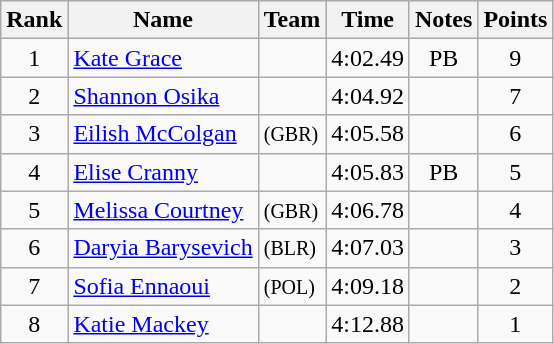<table class="wikitable sortable" style="text-align:center">
<tr>
<th>Rank</th>
<th>Name</th>
<th>Team</th>
<th>Time</th>
<th>Notes</th>
<th>Points</th>
</tr>
<tr>
<td>1</td>
<td align=left><a href='#'>Kate Grace</a></td>
<td align=left></td>
<td>4:02.49</td>
<td>PB</td>
<td>9</td>
</tr>
<tr>
<td>2</td>
<td align=left><a href='#'>Shannon Osika</a></td>
<td align=left></td>
<td>4:04.92</td>
<td></td>
<td>7</td>
</tr>
<tr>
<td>3</td>
<td align=left><a href='#'>Eilish McColgan</a></td>
<td align=left> <small>(GBR)</small></td>
<td>4:05.58</td>
<td></td>
<td>6</td>
</tr>
<tr>
<td>4</td>
<td align=left><a href='#'>Elise Cranny</a></td>
<td align=left></td>
<td>4:05.83</td>
<td>PB</td>
<td>5</td>
</tr>
<tr>
<td>5</td>
<td align=left><a href='#'>Melissa Courtney</a></td>
<td align=left> <small>(GBR)</small></td>
<td>4:06.78</td>
<td></td>
<td>4</td>
</tr>
<tr>
<td>6</td>
<td align=left><a href='#'>Daryia Barysevich</a></td>
<td align=left> <small>(BLR)</small></td>
<td>4:07.03</td>
<td></td>
<td>3</td>
</tr>
<tr>
<td>7</td>
<td align=left><a href='#'>Sofia Ennaoui</a></td>
<td align=left> <small>(POL)</small></td>
<td>4:09.18</td>
<td></td>
<td>2</td>
</tr>
<tr>
<td>8</td>
<td align=left><a href='#'>Katie Mackey</a></td>
<td align=left></td>
<td>4:12.88</td>
<td></td>
<td>1</td>
</tr>
</table>
